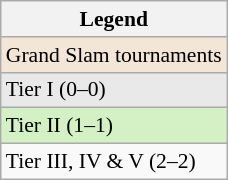<table class="wikitable" style="font-size:90%;">
<tr>
<th>Legend</th>
</tr>
<tr>
<td style="background:#f3e6d7;">Grand Slam tournaments</td>
</tr>
<tr>
<td style="background:#e9e9e9;">Tier I (0–0)</td>
</tr>
<tr>
<td style="background:#d4f1c5;">Tier II (1–1)</td>
</tr>
<tr>
<td>Tier III, IV & V (2–2)</td>
</tr>
</table>
